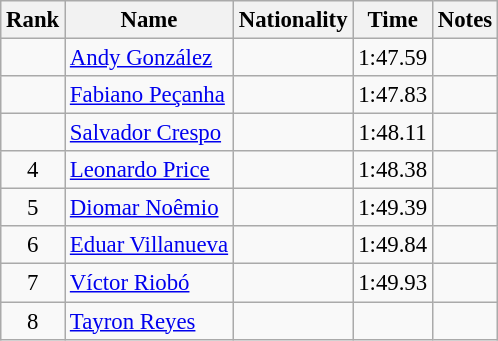<table class="wikitable sortable" style="text-align:center;font-size:95%">
<tr>
<th>Rank</th>
<th>Name</th>
<th>Nationality</th>
<th>Time</th>
<th>Notes</th>
</tr>
<tr>
<td></td>
<td align=left><a href='#'>Andy González</a></td>
<td align=left></td>
<td>1:47.59</td>
<td></td>
</tr>
<tr>
<td></td>
<td align=left><a href='#'>Fabiano Peçanha</a></td>
<td align=left></td>
<td>1:47.83</td>
<td></td>
</tr>
<tr>
<td></td>
<td align=left><a href='#'>Salvador Crespo</a></td>
<td align=left></td>
<td>1:48.11</td>
<td></td>
</tr>
<tr>
<td>4</td>
<td align=left><a href='#'>Leonardo Price</a></td>
<td align=left></td>
<td>1:48.38</td>
<td></td>
</tr>
<tr>
<td>5</td>
<td align=left><a href='#'>Diomar Noêmio</a></td>
<td align=left></td>
<td>1:49.39</td>
<td></td>
</tr>
<tr>
<td>6</td>
<td align=left><a href='#'>Eduar Villanueva</a></td>
<td align=left></td>
<td>1:49.84</td>
<td></td>
</tr>
<tr>
<td>7</td>
<td align=left><a href='#'>Víctor Riobó</a></td>
<td align=left></td>
<td>1:49.93</td>
<td></td>
</tr>
<tr>
<td>8</td>
<td align=left><a href='#'>Tayron Reyes</a></td>
<td align=left></td>
<td></td>
<td></td>
</tr>
</table>
